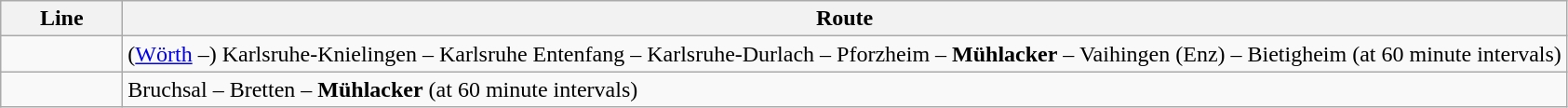<table class="wikitable">
<tr>
<th style="width:5em">Line</th>
<th>Route</th>
</tr>
<tr>
<td align="center"></td>
<td>(<a href='#'>Wörth</a> –) Karlsruhe-Knielingen – Karlsruhe Entenfang – Karlsruhe-Durlach – Pforzheim – <strong>Mühlacker</strong> – Vaihingen (Enz) – Bietigheim (at 60 minute intervals)</td>
</tr>
<tr>
<td align="center"></td>
<td>Bruchsal – Bretten – <strong>Mühlacker</strong> (at 60 minute intervals)</td>
</tr>
</table>
